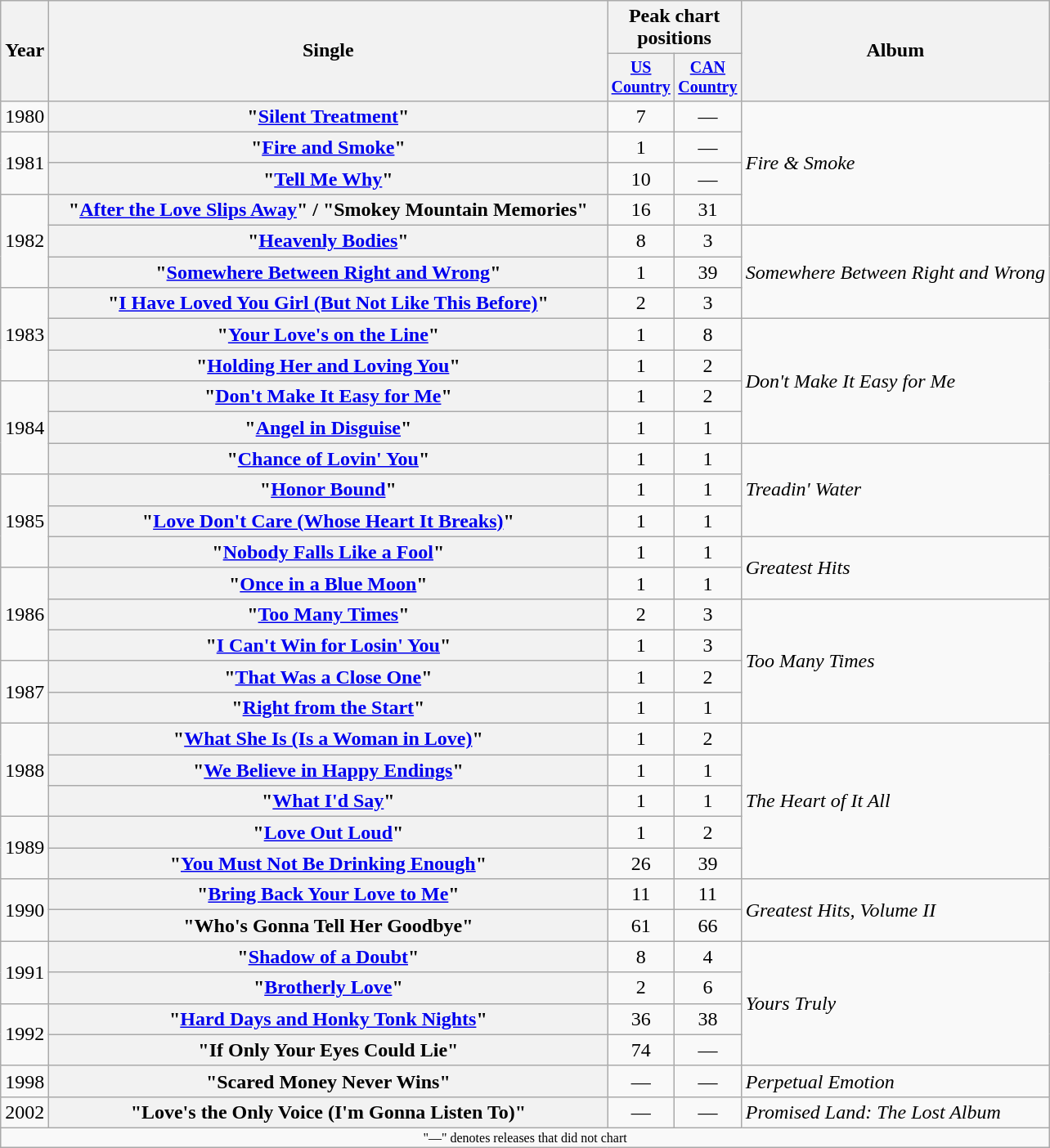<table class="wikitable plainrowheaders" style="text-align:center;">
<tr>
<th rowspan="2">Year</th>
<th rowspan="2" style="width:28em;">Single</th>
<th colspan="2">Peak chart<br>positions</th>
<th rowspan="2">Album</th>
</tr>
<tr style="font-size:smaller;">
<th width="45"><a href='#'>US Country</a><br></th>
<th width="45"><a href='#'>CAN Country</a></th>
</tr>
<tr>
<td>1980</td>
<th scope="row">"<a href='#'>Silent Treatment</a>"</th>
<td>7</td>
<td>—</td>
<td align="left" rowspan="4"><em>Fire & Smoke</em></td>
</tr>
<tr>
<td rowspan="2">1981</td>
<th scope="row">"<a href='#'>Fire and Smoke</a>"</th>
<td>1</td>
<td>—</td>
</tr>
<tr>
<th scope="row">"<a href='#'>Tell Me Why</a>"</th>
<td>10</td>
<td>—</td>
</tr>
<tr>
<td rowspan="3">1982</td>
<th scope="row">"<a href='#'>After the Love Slips Away</a>" / "Smokey Mountain Memories"</th>
<td>16</td>
<td>31</td>
</tr>
<tr>
<th scope="row">"<a href='#'>Heavenly Bodies</a>"</th>
<td>8</td>
<td>3</td>
<td align="left" rowspan="3"><em>Somewhere Between Right and Wrong</em></td>
</tr>
<tr>
<th scope="row">"<a href='#'>Somewhere Between Right and Wrong</a>"</th>
<td>1</td>
<td>39</td>
</tr>
<tr>
<td rowspan="3">1983</td>
<th scope="row">"<a href='#'>I Have Loved You Girl (But Not Like This Before)</a>" </th>
<td>2</td>
<td>3</td>
</tr>
<tr>
<th scope="row">"<a href='#'>Your Love's on the Line</a>"</th>
<td>1</td>
<td>8</td>
<td align="left" rowspan="4"><em>Don't Make It Easy for Me</em></td>
</tr>
<tr>
<th scope="row">"<a href='#'>Holding Her and Loving You</a>"</th>
<td>1</td>
<td>2</td>
</tr>
<tr>
<td rowspan="3">1984</td>
<th scope="row">"<a href='#'>Don't Make It Easy for Me</a>"</th>
<td>1</td>
<td>2</td>
</tr>
<tr>
<th scope="row">"<a href='#'>Angel in Disguise</a>"</th>
<td>1</td>
<td>1</td>
</tr>
<tr>
<th scope="row">"<a href='#'>Chance of Lovin' You</a>"</th>
<td>1</td>
<td>1</td>
<td align="left" rowspan="3"><em>Treadin' Water</em></td>
</tr>
<tr>
<td rowspan="3">1985</td>
<th scope="row">"<a href='#'>Honor Bound</a>"</th>
<td>1</td>
<td>1</td>
</tr>
<tr>
<th scope="row">"<a href='#'>Love Don't Care (Whose Heart It Breaks)</a>"</th>
<td>1</td>
<td>1</td>
</tr>
<tr>
<th scope="row">"<a href='#'>Nobody Falls Like a Fool</a>"</th>
<td>1</td>
<td>1</td>
<td align="left" rowspan="2"><em>Greatest Hits</em></td>
</tr>
<tr>
<td rowspan="3">1986</td>
<th scope="row">"<a href='#'>Once in a Blue Moon</a>"</th>
<td>1</td>
<td>1</td>
</tr>
<tr>
<th scope="row">"<a href='#'>Too Many Times</a>" </th>
<td>2</td>
<td>3</td>
<td align="left" rowspan="4"><em>Too Many Times</em></td>
</tr>
<tr>
<th scope="row">"<a href='#'>I Can't Win for Losin' You</a>"</th>
<td>1</td>
<td>3</td>
</tr>
<tr>
<td rowspan="2">1987</td>
<th scope="row">"<a href='#'>That Was a Close One</a>"</th>
<td>1</td>
<td>2</td>
</tr>
<tr>
<th scope="row">"<a href='#'>Right from the Start</a>"</th>
<td>1</td>
<td>1</td>
</tr>
<tr>
<td rowspan="3">1988</td>
<th scope="row">"<a href='#'>What She Is (Is a Woman in Love)</a>"</th>
<td>1</td>
<td>2</td>
<td align="left" rowspan="5"><em>The Heart of It All</em></td>
</tr>
<tr>
<th scope="row">"<a href='#'>We Believe in Happy Endings</a>" </th>
<td>1</td>
<td>1</td>
</tr>
<tr>
<th scope="row">"<a href='#'>What I'd Say</a>"</th>
<td>1</td>
<td>1</td>
</tr>
<tr>
<td rowspan="2">1989</td>
<th scope="row">"<a href='#'>Love Out Loud</a>"</th>
<td>1</td>
<td>2</td>
</tr>
<tr>
<th scope="row">"<a href='#'>You Must Not Be Drinking Enough</a>"</th>
<td>26</td>
<td>39</td>
</tr>
<tr>
<td rowspan="2">1990</td>
<th scope="row">"<a href='#'>Bring Back Your Love to Me</a>"</th>
<td>11</td>
<td>11</td>
<td align="left" rowspan="2"><em>Greatest Hits, Volume II</em></td>
</tr>
<tr>
<th scope="row">"Who's Gonna Tell Her Goodbye"</th>
<td>61</td>
<td>66</td>
</tr>
<tr>
<td rowspan="2">1991</td>
<th scope="row">"<a href='#'>Shadow of a Doubt</a>"</th>
<td>8</td>
<td>4</td>
<td align="left" rowspan="4"><em>Yours Truly</em></td>
</tr>
<tr>
<th scope="row">"<a href='#'>Brotherly Love</a>" </th>
<td>2</td>
<td>6</td>
</tr>
<tr>
<td rowspan="2">1992</td>
<th scope="row">"<a href='#'>Hard Days and Honky Tonk Nights</a>"</th>
<td>36</td>
<td>38</td>
</tr>
<tr>
<th scope="row">"If Only Your Eyes Could Lie"</th>
<td>74</td>
<td>—</td>
</tr>
<tr>
<td>1998</td>
<th scope="row">"Scared Money Never Wins"</th>
<td>—</td>
<td>—</td>
<td align="left"><em>Perpetual Emotion</em></td>
</tr>
<tr>
<td>2002</td>
<th scope="row">"Love's the Only Voice (I'm Gonna Listen To)"</th>
<td>—</td>
<td>—</td>
<td align="left"><em>Promised Land: The Lost Album</em></td>
</tr>
<tr>
<td colspan="5" style="font-size:8pt">"—" denotes releases that did not chart</td>
</tr>
</table>
